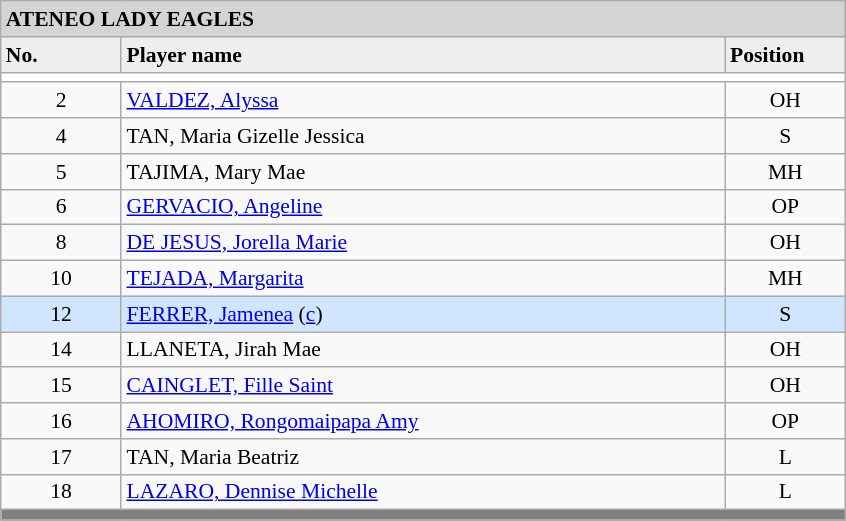<table class="wikitable collapsible collapsed" style="font-size:90%;">
<tr>
<th style="background:#D4D4D4; text-align:left;" colspan=3> ATENEO LADY EAGLES</th>
</tr>
<tr style="background:#EEEEEE; font-weight:bold;">
<td width=10%>No.</td>
<td width=50%>Player name</td>
<td width=10%>Position</td>
</tr>
<tr style="background:#FFFFFF;">
<td colspan=3 align=center></td>
</tr>
<tr>
<td align=center>2</td>
<td><a href='#'>VALDEZ, Alyssa</a></td>
<td align=center>OH</td>
</tr>
<tr>
<td align=center>4</td>
<td>TAN, Maria Gizelle Jessica</td>
<td align=center>S</td>
</tr>
<tr>
<td align=center>5</td>
<td>TAJIMA, Mary Mae</td>
<td align=center>MH</td>
</tr>
<tr>
<td align=center>6</td>
<td><a href='#'>GERVACIO, Angeline</a></td>
<td align=center>OP</td>
</tr>
<tr>
<td align=center>8</td>
<td><a href='#'>DE JESUS, Jorella Marie</a></td>
<td align=center>OH</td>
</tr>
<tr>
<td align=center>10</td>
<td><a href='#'>TEJADA, Margarita</a></td>
<td align=center>MH</td>
</tr>
<tr bgcolor=#D0E6FF>
<td align=center>12</td>
<td><a href='#'>FERRER, Jamenea</a> (<a href='#'>c</a>)</td>
<td align=center>S</td>
</tr>
<tr>
<td align=center>14</td>
<td>LLANETA, Jirah Mae</td>
<td align=center>OH</td>
</tr>
<tr>
<td align=center>15</td>
<td><a href='#'>CAINGLET, Fille Saint</a></td>
<td align=center>OH</td>
</tr>
<tr>
<td align=center>16</td>
<td><a href='#'>AHOMIRO, Rongomaipapa Amy</a></td>
<td align=center>OP</td>
</tr>
<tr>
<td align=center>17</td>
<td>TAN, Maria Beatriz</td>
<td align=center>L</td>
</tr>
<tr>
<td align=center>18</td>
<td><a href='#'>LAZARO, Dennise Michelle</a></td>
<td align=center>L</td>
</tr>
<tr>
<th style="background:gray;" colspan=3></th>
</tr>
<tr>
</tr>
</table>
